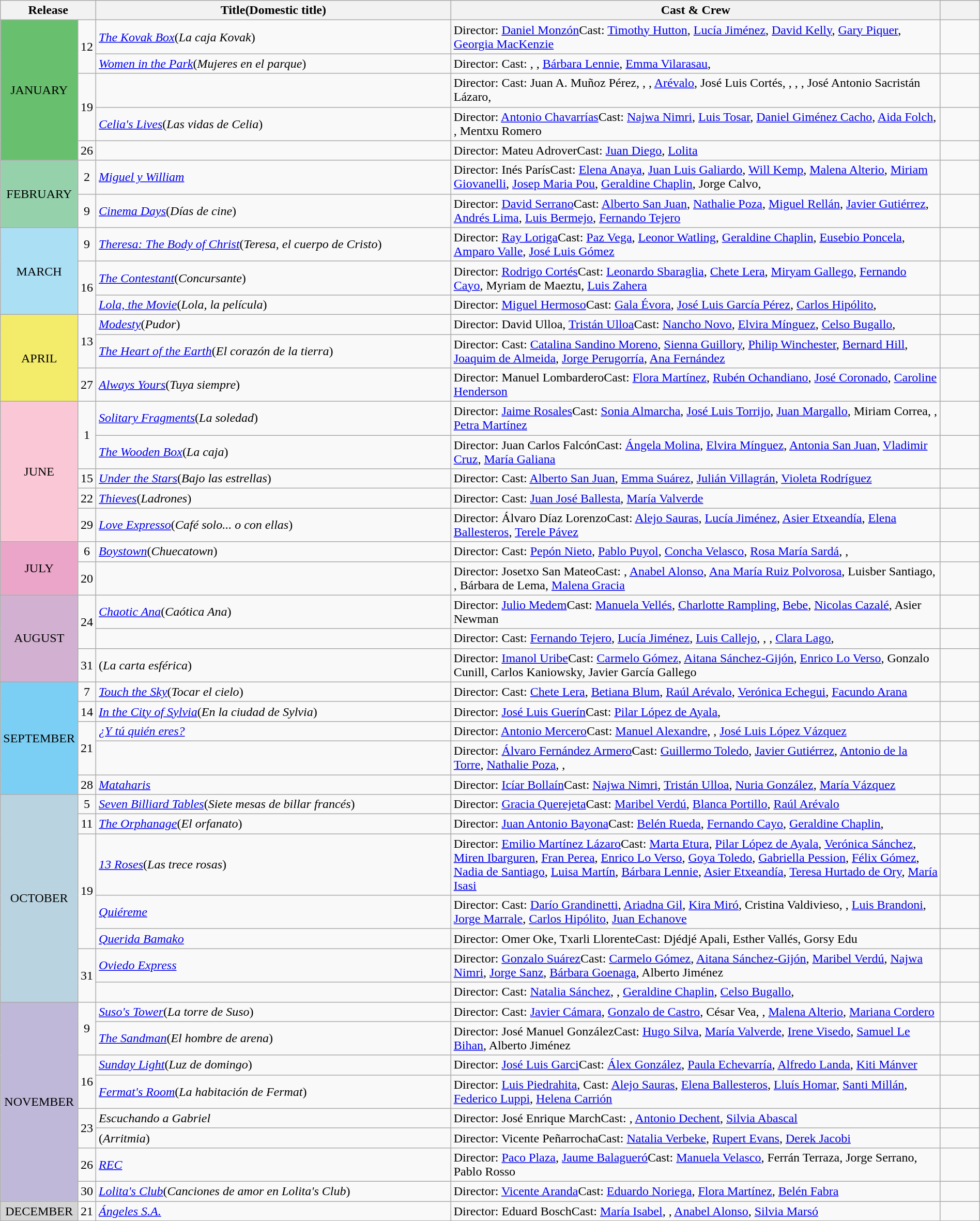<table class="wikitable sortable" style="width:100%;">
<tr>
<th colspan="2" style="width:5%;">Release</th>
<th>Title(Domestic title)</th>
<th style="width:50%;">Cast & Crew</th>
<th style="width:4%;"></th>
</tr>
<tr>
<td align = "center" rowspan = "5" bgcolor = #68bf6e>JANUARY</td>
<td rowspan = "2" align = "center">12</td>
<td><em><a href='#'>The Kovak Box</a></em>(<em>La caja Kovak</em>)</td>
<td>Director: <a href='#'>Daniel Monzón</a>Cast: <a href='#'>Timothy Hutton</a>, <a href='#'>Lucía Jiménez</a>, <a href='#'>David Kelly</a>, <a href='#'>Gary Piquer</a>, <a href='#'>Georgia MacKenzie</a></td>
<td align = "center"></td>
</tr>
<tr>
<td><em><a href='#'>Women in the Park</a></em>(<em>Mujeres en el parque</em>)</td>
<td>Director: Cast: ,  , <a href='#'>Bárbara Lennie</a>, <a href='#'>Emma Vilarasau</a>, </td>
<td align = "center"></td>
</tr>
<tr>
<td rowspan = "2" align = "center">19</td>
<td><em></em></td>
<td>Director: Cast: Juan A. Muñoz Pérez, , , <a href='#'>Arévalo</a>, José Luis Cortés, , , , José Antonio Sacristán Lázaro, </td>
<td align = "center"></td>
</tr>
<tr>
<td><em><a href='#'>Celia's Lives</a></em>(<em>Las vidas de Celia</em>)</td>
<td>Director: <a href='#'>Antonio Chavarrías</a>Cast: <a href='#'>Najwa Nimri</a>, <a href='#'>Luis Tosar</a>, <a href='#'>Daniel Giménez Cacho</a>, <a href='#'>Aida Folch</a>, , Mentxu Romero</td>
<td align = "center"></td>
</tr>
<tr>
<td align = "center">26</td>
<td><em></em></td>
<td>Director: Mateu AdroverCast: <a href='#'>Juan Diego</a>, <a href='#'>Lolita</a></td>
<td align = "center"></td>
</tr>
<tr>
<td align = "center" rowspan = "2" bgcolor = "#95d1ab">FEBRUARY</td>
<td align = "center">2</td>
<td><em><a href='#'>Miguel y William</a></em></td>
<td>Director: Inés ParísCast: <a href='#'>Elena Anaya</a>, <a href='#'>Juan Luis Galiardo</a>, <a href='#'>Will Kemp</a>, <a href='#'>Malena Alterio</a>, <a href='#'>Miriam Giovanelli</a>, <a href='#'>Josep Maria Pou</a>, <a href='#'>Geraldine Chaplin</a>, Jorge Calvo, </td>
<td></td>
</tr>
<tr>
<td align = "center">9</td>
<td><em><a href='#'>Cinema Days</a></em>(<em>Días de cine</em>)</td>
<td>Director: <a href='#'>David Serrano</a>Cast: <a href='#'>Alberto San Juan</a>, <a href='#'>Nathalie Poza</a>, <a href='#'>Miguel Rellán</a>, <a href='#'>Javier Gutiérrez</a>, <a href='#'>Andrés Lima</a>, <a href='#'>Luis Bermejo</a>, <a href='#'>Fernando Tejero</a></td>
<td></td>
</tr>
<tr>
<td align = "center" rowspan = "3" bgcolor = "#abdff4">MARCH</td>
<td align = "center">9</td>
<td><em><a href='#'>Theresa: The Body of Christ</a></em>(<em>Teresa, el cuerpo de Cristo</em>)</td>
<td>Director: <a href='#'>Ray Loriga</a>Cast: <a href='#'>Paz Vega</a>, <a href='#'>Leonor Watling</a>, <a href='#'>Geraldine Chaplin</a>, <a href='#'>Eusebio Poncela</a>, <a href='#'>Amparo Valle</a>, <a href='#'>José Luis Gómez</a></td>
<td align = "center"></td>
</tr>
<tr>
<td align = "center" rowspan = "2">16</td>
<td><em><a href='#'>The Contestant</a></em>(<em>Concursante</em>)</td>
<td>Director: <a href='#'>Rodrigo Cortés</a>Cast: <a href='#'>Leonardo Sbaraglia</a>, <a href='#'>Chete Lera</a>, <a href='#'>Miryam Gallego</a>, <a href='#'>Fernando Cayo</a>, Myriam de Maeztu, <a href='#'>Luis Zahera</a></td>
<td align = "center"></td>
</tr>
<tr>
<td><em><a href='#'>Lola, the Movie</a></em>(<em>Lola, la película</em>)</td>
<td>Director: <a href='#'>Miguel Hermoso</a>Cast: <a href='#'>Gala Évora</a>, <a href='#'>José Luis García Pérez</a>, <a href='#'>Carlos Hipólito</a>, </td>
<td align = "center"></td>
</tr>
<tr>
<td align = "center" rowspan = "3" bgcolor = "f3ec6a">APRIL</td>
<td rowspan = "2" align = "center">13</td>
<td><em><a href='#'>Modesty</a></em>(<em>Pudor</em>)</td>
<td>Director: David Ulloa, <a href='#'>Tristán Ulloa</a>Cast: <a href='#'>Nancho Novo</a>, <a href='#'>Elvira Mínguez</a>, <a href='#'>Celso Bugallo</a>, </td>
<td align = "center"></td>
</tr>
<tr>
<td><em><a href='#'>The Heart of the Earth</a></em>(<em>El corazón de la tierra</em>)</td>
<td>Director: Cast: <a href='#'>Catalina Sandino Moreno</a>, <a href='#'>Sienna Guillory</a>, <a href='#'>Philip Winchester</a>, <a href='#'>Bernard Hill</a>, <a href='#'>Joaquim de Almeida</a>, <a href='#'>Jorge Perugorría</a>, <a href='#'>Ana Fernández</a></td>
<td align = "center"></td>
</tr>
<tr>
<td align = "center">27</td>
<td><em><a href='#'>Always Yours</a></em>(<em>Tuya siempre</em>)</td>
<td>Director: Manuel LombarderoCast: <a href='#'>Flora Martínez</a>, <a href='#'>Rubén Ochandiano</a>, <a href='#'>José Coronado</a>, <a href='#'>Caroline Henderson</a></td>
<td align = "center"></td>
</tr>
<tr>
<td align = "center" rowspan = "5" bgcolor = "#fac7d6">JUNE</td>
<td rowspan = "2" align = "center">1</td>
<td><em><a href='#'>Solitary Fragments</a></em>(<em>La soledad</em>)</td>
<td>Director: <a href='#'>Jaime Rosales</a>Cast: <a href='#'>Sonia Almarcha</a>, <a href='#'>José Luis Torrijo</a>, <a href='#'>Juan Margallo</a>, Miriam Correa, , <a href='#'>Petra Martínez</a></td>
<td align = "center"></td>
</tr>
<tr>
<td><em><a href='#'>The Wooden Box</a></em>(<em>La caja</em>)</td>
<td>Director: Juan Carlos FalcónCast: <a href='#'>Ángela Molina</a>, <a href='#'>Elvira Mínguez</a>, <a href='#'>Antonia San Juan</a>, <a href='#'>Vladimir Cruz</a>, <a href='#'>María Galiana</a></td>
<td align = "center"></td>
</tr>
<tr>
<td align = "center">15</td>
<td><em><a href='#'>Under the Stars</a></em>(<em>Bajo las estrellas</em>)</td>
<td>Director: Cast: <a href='#'>Alberto San Juan</a>, <a href='#'>Emma Suárez</a>, <a href='#'>Julián Villagrán</a>, <a href='#'>Violeta Rodríguez</a></td>
<td align = "center"></td>
</tr>
<tr>
<td align = "center">22</td>
<td><em><a href='#'>Thieves</a></em>(<em>Ladrones</em>)</td>
<td>Director: Cast: <a href='#'>Juan José Ballesta</a>, <a href='#'>María Valverde</a></td>
<td align = "center"></td>
</tr>
<tr>
<td align = "center">29</td>
<td><em><a href='#'>Love Expresso</a></em>(<em>Café solo... o con ellas</em>)</td>
<td>Director: Álvaro Díaz LorenzoCast: <a href='#'>Alejo Sauras</a>, <a href='#'>Lucía Jiménez</a>, <a href='#'>Asier Etxeandía</a>, <a href='#'>Elena Ballesteros</a>, <a href='#'>Terele Pávez</a></td>
<td align = "center"><br></td>
</tr>
<tr>
<td align = "center" rowspan = "2" bgcolor = "#eba5c9">JULY</td>
<td align = "center">6</td>
<td><em><a href='#'>Boystown</a></em>(<em>Chuecatown</em>)</td>
<td>Director: Cast: <a href='#'>Pepón Nieto</a>, <a href='#'>Pablo Puyol</a>, <a href='#'>Concha Velasco</a>, <a href='#'>Rosa María Sardá</a>, , </td>
<td align = "center"></td>
</tr>
<tr>
<td align = "center">20</td>
<td><em></em></td>
<td>Director: Josetxo San MateoCast: , <a href='#'>Anabel Alonso</a>, <a href='#'>Ana María Ruiz Polvorosa</a>, Luisber Santiago, , Bárbara de Lema, <a href='#'>Malena Gracia</a></td>
<td align = "center"></td>
</tr>
<tr>
<td align = "center" rowspan = "3" bgcolor = "#d2b0d1">AUGUST</td>
<td align = "center" rowspan = "2">24</td>
<td><em><a href='#'>Chaotic Ana</a></em>(<em>Caótica Ana</em>)</td>
<td>Director: <a href='#'>Julio Medem</a>Cast: <a href='#'>Manuela Vellés</a>, <a href='#'>Charlotte Rampling</a>, <a href='#'>Bebe</a>, <a href='#'>Nicolas Cazalé</a>, Asier Newman</td>
<td align = "center"></td>
</tr>
<tr>
<td><em></em></td>
<td>Director: Cast: <a href='#'>Fernando Tejero</a>, <a href='#'>Lucía Jiménez</a>, <a href='#'>Luis Callejo</a>, , , <a href='#'>Clara Lago</a>, </td>
<td align = "center"></td>
</tr>
<tr>
<td align = "center">31</td>
<td><em></em>(<em>La carta esférica</em>)</td>
<td>Director: <a href='#'>Imanol Uribe</a>Cast: <a href='#'>Carmelo Gómez</a>, <a href='#'>Aitana Sánchez-Gijón</a>, <a href='#'>Enrico Lo Verso</a>, Gonzalo Cunill, Carlos Kaniowsky, Javier García Gallego</td>
<td align = "center"></td>
</tr>
<tr>
<td align = "center" rowspan = "5" bgcolor = "#7bcff4">SEPTEMBER</td>
<td align = "center">7</td>
<td><em><a href='#'>Touch the Sky</a></em>(<em>Tocar el cielo</em>)</td>
<td>Director: Cast: <a href='#'>Chete Lera</a>, <a href='#'>Betiana Blum</a>, <a href='#'>Raúl Arévalo</a>, <a href='#'>Verónica Echegui</a>, <a href='#'>Facundo Arana</a></td>
<td align = "center"></td>
</tr>
<tr>
<td align = "center">14</td>
<td><em><a href='#'>In the City of Sylvia</a></em>(<em>En la ciudad de Sylvia</em>)</td>
<td>Director: <a href='#'>José Luis Guerín</a>Cast: <a href='#'>Pilar López de Ayala</a>, </td>
<td align = "center"></td>
</tr>
<tr>
<td align = "center" rowspan = "2">21</td>
<td><em><a href='#'>¿Y tú quién eres?</a></em></td>
<td>Director: <a href='#'>Antonio Mercero</a>Cast: <a href='#'>Manuel Alexandre</a>, , <a href='#'>José Luis López Vázquez</a></td>
<td align = "center"></td>
</tr>
<tr>
<td><em></em></td>
<td>Director: <a href='#'>Álvaro Fernández Armero</a>Cast: <a href='#'>Guillermo Toledo</a>, <a href='#'>Javier Gutiérrez</a>, <a href='#'>Antonio de la Torre</a>, <a href='#'>Nathalie Poza</a>, , </td>
<td align = "center"></td>
</tr>
<tr>
<td align = "center">28</td>
<td><em><a href='#'>Mataharis</a></em></td>
<td>Director: <a href='#'>Icíar Bollaín</a>Cast: <a href='#'>Najwa Nimri</a>, <a href='#'>Tristán Ulloa</a>, <a href='#'>Nuria González</a>, <a href='#'>María Vázquez</a></td>
<td align = "center"></td>
</tr>
<tr>
<td align = "center" rowspan = "7" bgcolor = "#b9d4e">OCTOBER</td>
<td align = "center">5</td>
<td><em><a href='#'>Seven Billiard Tables</a></em>(<em>Siete mesas de billar francés</em>)</td>
<td>Director: <a href='#'>Gracia Querejeta</a>Cast: <a href='#'>Maribel Verdú</a>, <a href='#'>Blanca Portillo</a>, <a href='#'>Raúl Arévalo</a></td>
<td align = "center"></td>
</tr>
<tr>
<td align = "center">11</td>
<td><em><a href='#'>The Orphanage</a></em>(<em>El orfanato</em>)</td>
<td>Director: <a href='#'>Juan Antonio Bayona</a>Cast: <a href='#'>Belén Rueda</a>, <a href='#'>Fernando Cayo</a>, <a href='#'>Geraldine Chaplin</a>, </td>
<td align = "center"></td>
</tr>
<tr>
<td rowspan = "3" align = "center">19</td>
<td><em><a href='#'>13 Roses</a></em>(<em>Las trece rosas</em>)</td>
<td>Director: <a href='#'>Emilio Martínez Lázaro</a>Cast: <a href='#'>Marta Etura</a>, <a href='#'>Pilar López de Ayala</a>, <a href='#'>Verónica Sánchez</a>, <a href='#'>Miren Ibarguren</a>, <a href='#'>Fran Perea</a>, <a href='#'>Enrico Lo Verso</a>, <a href='#'>Goya Toledo</a>, <a href='#'>Gabriella Pession</a>, <a href='#'>Félix Gómez</a>, <a href='#'>Nadia de Santiago</a>, <a href='#'>Luisa Martín</a>, <a href='#'>Bárbara Lennie</a>, <a href='#'>Asier Etxeandía</a>, <a href='#'>Teresa Hurtado de Ory</a>, <a href='#'>María Isasi</a></td>
<td align = "center"></td>
</tr>
<tr>
<td><em><a href='#'>Quiéreme</a></em></td>
<td>Director: Cast: <a href='#'>Darío Grandinetti</a>, <a href='#'>Ariadna Gil</a>, <a href='#'>Kira Miró</a>, Cristina Valdivieso, , <a href='#'>Luis Brandoni</a>, <a href='#'>Jorge Marrale</a>, <a href='#'>Carlos Hipólito</a>, <a href='#'>Juan Echanove</a></td>
<td></td>
</tr>
<tr>
<td><em><a href='#'>Querida Bamako</a></em></td>
<td>Director: Omer Oke, Txarli LlorenteCast: Djédjé Apali, Esther Vallés, Gorsy Edu</td>
<td align = "center"></td>
</tr>
<tr>
<td align = "center" rowspan = "2">31</td>
<td><em><a href='#'>Oviedo Express</a></em></td>
<td>Director: <a href='#'>Gonzalo Suárez</a>Cast: <a href='#'>Carmelo Gómez</a>, <a href='#'>Aitana Sánchez-Gijón</a>, <a href='#'>Maribel Verdú</a>, <a href='#'>Najwa Nimri</a>, <a href='#'>Jorge Sanz</a>, <a href='#'>Bárbara Goenaga</a>, Alberto Jiménez</td>
<td align = "center"></td>
</tr>
<tr>
<td><em></em></td>
<td>Director: Cast: <a href='#'>Natalia Sánchez</a>, , <a href='#'>Geraldine Chaplin</a>, <a href='#'>Celso Bugallo</a>,</td>
<td align = "center"></td>
</tr>
<tr>
<td align = "center" rowspan = "8" bgcolor = "#bfb8d9">NOVEMBER</td>
<td rowspan = "2" align = "center">9</td>
<td><em><a href='#'>Suso's Tower</a></em>(<em>La torre de Suso</em>)</td>
<td>Director: Cast: <a href='#'>Javier Cámara</a>, <a href='#'>Gonzalo de Castro</a>, César Vea, , <a href='#'>Malena Alterio</a>, <a href='#'>Mariana Cordero</a></td>
<td align = "center"></td>
</tr>
<tr>
<td><em><a href='#'>The Sandman</a></em>(<em>El hombre de arena</em>)</td>
<td>Director: José Manuel GonzálezCast: <a href='#'>Hugo Silva</a>, <a href='#'>María Valverde</a>, <a href='#'>Irene Visedo</a>, <a href='#'>Samuel Le Bihan</a>, Alberto Jiménez</td>
<td align = "center"></td>
</tr>
<tr>
<td align = "center" rowspan = "2">16</td>
<td><em><a href='#'>Sunday Light</a></em>(<em>Luz de domingo</em>)</td>
<td>Director: <a href='#'>José Luis Garci</a>Cast: <a href='#'>Álex González</a>, <a href='#'>Paula Echevarría</a>, <a href='#'>Alfredo Landa</a>, <a href='#'>Kiti Mánver</a></td>
<td align = "center"></td>
</tr>
<tr>
<td><em><a href='#'>Fermat's Room</a></em>(<em>La habitación de Fermat</em>)</td>
<td>Director: <a href='#'>Luis Piedrahita</a>, Cast: <a href='#'>Alejo Sauras</a>, <a href='#'>Elena Ballesteros</a>, <a href='#'>Lluís Homar</a>, <a href='#'>Santi Millán</a>, <a href='#'>Federico Luppi</a>, <a href='#'>Helena Carrión</a></td>
<td align = "center"></td>
</tr>
<tr>
<td rowspan = "2" align = "center">23</td>
<td><em>Escuchando a Gabriel</em></td>
<td>Director: José Enrique MarchCast: , <a href='#'>Antonio Dechent</a>, <a href='#'>Silvia Abascal</a></td>
<td align = "center"></td>
</tr>
<tr>
<td><em></em>(<em>Arritmia</em>)</td>
<td>Director: Vicente PeñarrochaCast: <a href='#'>Natalia Verbeke</a>, <a href='#'>Rupert Evans</a>, <a href='#'>Derek Jacobi</a></td>
<td></td>
</tr>
<tr>
<td align = "center">26</td>
<td><em><a href='#'>REC</a></em></td>
<td>Director: <a href='#'>Paco Plaza</a>, <a href='#'>Jaume Balagueró</a>Cast: <a href='#'>Manuela Velasco</a>, Ferrán Terraza, Jorge Serrano, Pablo Rosso</td>
<td align = "center"></td>
</tr>
<tr>
<td align = "center">30</td>
<td><em><a href='#'>Lolita's Club</a></em>(<em>Canciones de amor en Lolita's Club</em>)</td>
<td>Director: <a href='#'>Vicente Aranda</a>Cast: <a href='#'>Eduardo Noriega</a>, <a href='#'>Flora Martínez</a>, <a href='#'>Belén Fabra</a></td>
<td align = "center"></td>
</tr>
<tr>
<td align = "center" rowspan = "1" bgcolor = "#d4d4d4">DECEMBER</td>
<td align = "center">21</td>
<td><em><a href='#'>Ángeles S.A.</a></em></td>
<td>Director: Eduard BoschCast: <a href='#'>María Isabel</a>, , <a href='#'>Anabel Alonso</a>, <a href='#'>Silvia Marsó</a></td>
<td align = "center"></td>
</tr>
</table>
